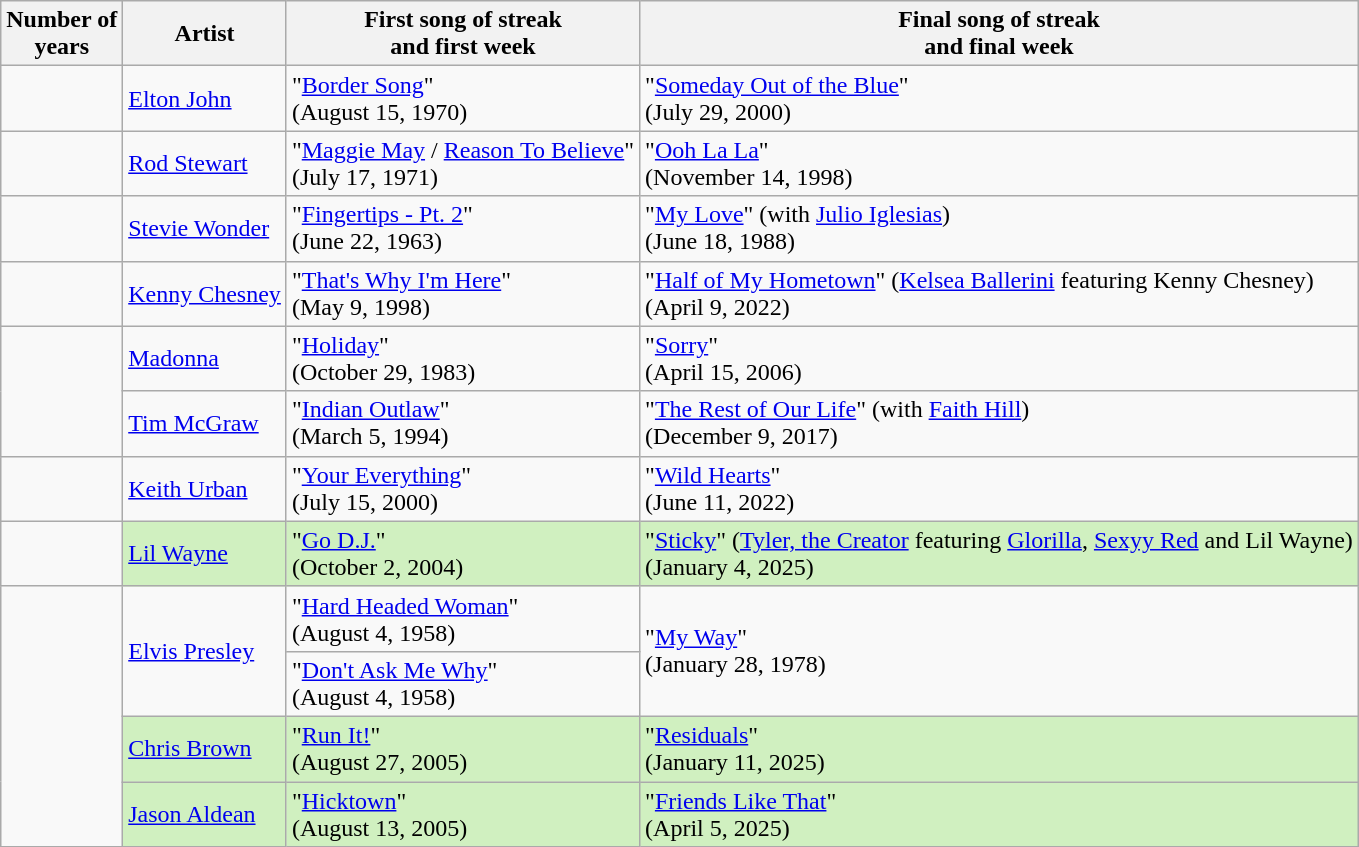<table class="wikitable">
<tr>
<th>Number of <br> years</th>
<th>Artist</th>
<th>First song of streak<br>and first week</th>
<th>Final song of streak<br>and final week</th>
</tr>
<tr>
<td></td>
<td><a href='#'>Elton John</a></td>
<td>"<a href='#'>Border Song</a>" <br> (August 15, 1970)</td>
<td>"<a href='#'>Someday Out of the Blue</a>" <br> (July 29, 2000)</td>
</tr>
<tr>
<td></td>
<td><a href='#'>Rod Stewart</a></td>
<td>"<a href='#'>Maggie May</a> / <a href='#'>Reason To Believe</a>" <br> (July 17, 1971)</td>
<td>"<a href='#'>Ooh La La</a>"  <br> (November 14, 1998)</td>
</tr>
<tr>
<td></td>
<td><a href='#'>Stevie Wonder</a></td>
<td>"<a href='#'>Fingertips - Pt. 2</a>" <br> (June 22, 1963)</td>
<td>"<a href='#'>My Love</a>" (with <a href='#'>Julio Iglesias</a>) <br> (June 18, 1988)</td>
</tr>
<tr>
<td></td>
<td><a href='#'>Kenny Chesney</a></td>
<td>"<a href='#'>That's Why I'm Here</a>" <br> (May 9, 1998)</td>
<td>"<a href='#'>Half of My Hometown</a>" (<a href='#'>Kelsea Ballerini</a> featuring Kenny Chesney) <br> (April 9, 2022)</td>
</tr>
<tr>
<td rowspan=2></td>
<td><a href='#'>Madonna</a></td>
<td>"<a href='#'>Holiday</a>" <br> (October 29, 1983)</td>
<td>"<a href='#'>Sorry</a>" <br> (April 15, 2006)</td>
</tr>
<tr>
<td><a href='#'>Tim McGraw</a></td>
<td>"<a href='#'>Indian Outlaw</a>" <br> (March 5, 1994)</td>
<td>"<a href='#'>The Rest of Our Life</a>" (with <a href='#'>Faith Hill</a>) <br> (December 9, 2017)</td>
</tr>
<tr>
<td></td>
<td><a href='#'>Keith Urban</a></td>
<td>"<a href='#'>Your Everything</a>" <br> (July 15, 2000)</td>
<td>"<a href='#'>Wild Hearts</a>" <br> (June 11, 2022)</td>
</tr>
<tr>
<td></td>
<td scope="row" style="background-color:#d0f0c0"><a href='#'>Lil Wayne</a></td>
<td scope="row" style="background-color:#d0f0c0">"<a href='#'>Go D.J.</a>" <br> (October 2, 2004)</td>
<td scope="row" style="background-color:#d0f0c0">"<a href='#'>Sticky</a>" (<a href='#'>Tyler, the Creator</a> featuring <a href='#'>Glorilla</a>, <a href='#'>Sexyy Red</a> and Lil Wayne) <br> (January 4, 2025)</td>
</tr>
<tr>
<td rowspan=4></td>
<td rowspan=2><a href='#'>Elvis Presley</a></td>
<td>"<a href='#'>Hard Headed Woman</a>" <br> (August 4, 1958)</td>
<td rowspan=2>"<a href='#'>My Way</a>" <br> (January 28, 1978)</td>
</tr>
<tr>
<td>"<a href='#'>Don't Ask Me Why</a>" <br> (August 4, 1958)</td>
</tr>
<tr>
<td scope="row" style="background-color:#d0f0c0"><a href='#'>Chris Brown</a></td>
<td scope="row" style="background-color:#d0f0c0">"<a href='#'>Run It!</a>" <br> (August 27, 2005)</td>
<td scope="row" style="background-color:#d0f0c0">"<a href='#'>Residuals</a>"  <br> (January 11, 2025)</td>
</tr>
<tr>
<td scope=“row” style="background-color:#d0f0c0"><a href='#'>Jason Aldean</a></td>
<td scope=“row” style="background-color:#d0f0c0">"<a href='#'>Hicktown</a>" <br> (August 13, 2005)</td>
<td scope=“row” style="background-color:#d0f0c0">"<a href='#'>Friends Like That</a>" <br> (April 5, 2025)<br></td>
</tr>
</table>
